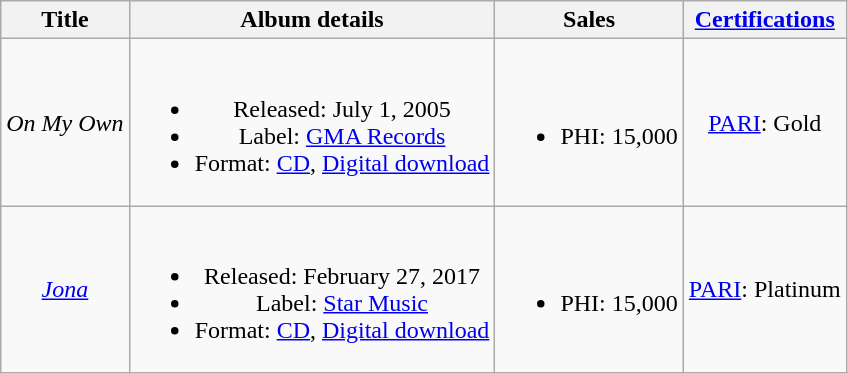<table class="wikitable plainrowheaders" style="text-align:center;">
<tr>
<th scope="col">Title</th>
<th scope="col">Album details</th>
<th scope="col">Sales</th>
<th scope="col"><a href='#'>Certifications</a></th>
</tr>
<tr>
<td><em>On My Own</em></td>
<td><br><ul><li>Released: July 1, 2005</li><li>Label: <a href='#'>GMA Records</a></li><li>Format: <a href='#'>CD</a>, <a href='#'>Digital download</a></li></ul></td>
<td><br><ul><li>PHI: 15,000</li></ul></td>
<td><a href='#'>PARI</a>: Gold</td>
</tr>
<tr>
<td><em><a href='#'>Jona</a></em></td>
<td><br><ul><li>Released: February 27, 2017</li><li>Label: <a href='#'>Star Music</a></li><li>Format: <a href='#'>CD</a>, <a href='#'>Digital download</a></li></ul></td>
<td><br><ul><li>PHI: 15,000</li></ul></td>
<td><a href='#'>PARI</a>: Platinum</td>
</tr>
</table>
